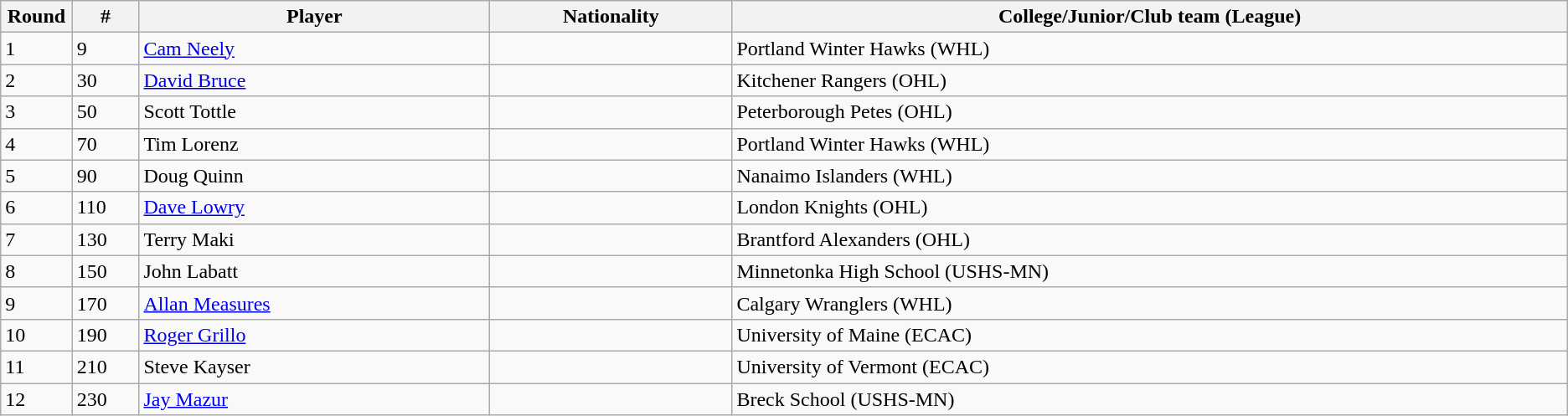<table class="wikitable">
<tr align="center">
<th bgcolor="#DDDDFF" width="4.0%">Round</th>
<th bgcolor="#DDDDFF" width="4.0%">#</th>
<th bgcolor="#DDDDFF" width="21.0%">Player</th>
<th bgcolor="#DDDDFF" width="14.5%">Nationality</th>
<th bgcolor="#DDDDFF" width="50.0%">College/Junior/Club team (League)</th>
</tr>
<tr>
<td>1</td>
<td>9</td>
<td><a href='#'>Cam Neely</a></td>
<td></td>
<td>Portland Winter Hawks (WHL)</td>
</tr>
<tr>
<td>2</td>
<td>30</td>
<td><a href='#'>David Bruce</a></td>
<td></td>
<td>Kitchener Rangers (OHL)</td>
</tr>
<tr>
<td>3</td>
<td>50</td>
<td>Scott Tottle</td>
<td></td>
<td>Peterborough Petes (OHL)</td>
</tr>
<tr>
<td>4</td>
<td>70</td>
<td>Tim Lorenz</td>
<td></td>
<td>Portland Winter Hawks (WHL)</td>
</tr>
<tr>
<td>5</td>
<td>90</td>
<td>Doug Quinn</td>
<td></td>
<td>Nanaimo Islanders (WHL)</td>
</tr>
<tr>
<td>6</td>
<td>110</td>
<td><a href='#'>Dave Lowry</a></td>
<td></td>
<td>London Knights (OHL)</td>
</tr>
<tr>
<td>7</td>
<td>130</td>
<td>Terry Maki</td>
<td></td>
<td>Brantford Alexanders (OHL)</td>
</tr>
<tr>
<td>8</td>
<td>150</td>
<td>John Labatt</td>
<td></td>
<td>Minnetonka High School (USHS-MN)</td>
</tr>
<tr>
<td>9</td>
<td>170</td>
<td><a href='#'>Allan Measures</a></td>
<td></td>
<td>Calgary Wranglers (WHL)</td>
</tr>
<tr>
<td>10</td>
<td>190</td>
<td><a href='#'>Roger Grillo</a></td>
<td></td>
<td>University of Maine (ECAC)</td>
</tr>
<tr>
<td>11</td>
<td>210</td>
<td>Steve Kayser</td>
<td></td>
<td>University of Vermont (ECAC)</td>
</tr>
<tr>
<td>12</td>
<td>230</td>
<td><a href='#'>Jay Mazur</a></td>
<td></td>
<td>Breck School (USHS-MN)</td>
</tr>
</table>
